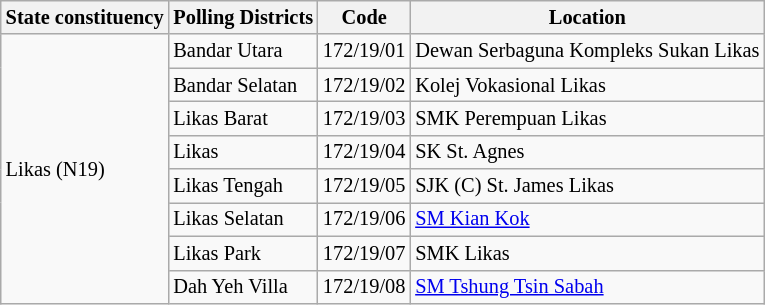<table class="wikitable sortable mw-collapsible" style="white-space:nowrap;font-size:85%">
<tr>
<th>State constituency</th>
<th>Polling Districts</th>
<th>Code</th>
<th>Location</th>
</tr>
<tr>
<td rowspan="8">Likas (N19)</td>
<td>Bandar Utara</td>
<td>172/19/01</td>
<td>Dewan Serbaguna Kompleks Sukan Likas</td>
</tr>
<tr>
<td>Bandar Selatan</td>
<td>172/19/02</td>
<td>Kolej Vokasional Likas</td>
</tr>
<tr>
<td>Likas Barat</td>
<td>172/19/03</td>
<td>SMK Perempuan Likas</td>
</tr>
<tr>
<td>Likas</td>
<td>172/19/04</td>
<td>SK St. Agnes</td>
</tr>
<tr>
<td>Likas Tengah</td>
<td>172/19/05</td>
<td>SJK (C) St. James Likas</td>
</tr>
<tr>
<td>Likas Selatan</td>
<td>172/19/06</td>
<td><a href='#'>SM Kian Kok</a></td>
</tr>
<tr>
<td>Likas Park</td>
<td>172/19/07</td>
<td>SMK Likas</td>
</tr>
<tr>
<td>Dah Yeh Villa</td>
<td>172/19/08</td>
<td><a href='#'>SM Tshung Tsin Sabah</a></td>
</tr>
</table>
